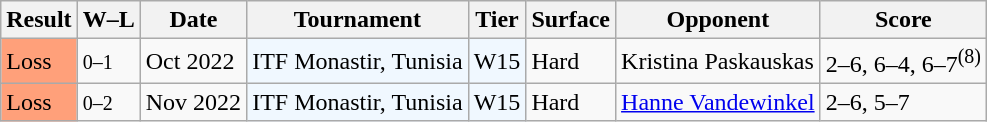<table class="wikitable sortable">
<tr>
<th>Result</th>
<th class="unsortable">W–L</th>
<th>Date</th>
<th>Tournament</th>
<th>Tier</th>
<th>Surface</th>
<th>Opponent</th>
<th class="unsortable">Score</th>
</tr>
<tr>
<td bgcolor=ffa07a>Loss</td>
<td><small>0–1</small></td>
<td>Oct 2022</td>
<td style="background:#f0f8ff;">ITF Monastir, Tunisia</td>
<td style="background:#f0f8ff;">W15</td>
<td>Hard</td>
<td> Kristina Paskauskas</td>
<td>2–6, 6–4, 6–7<sup>(8)</sup></td>
</tr>
<tr>
<td bgcolor=ffa07a>Loss</td>
<td><small>0–2</small></td>
<td>Nov 2022</td>
<td style="background:#f0f8ff;">ITF Monastir, Tunisia</td>
<td style="background:#f0f8ff;">W15</td>
<td>Hard</td>
<td> <a href='#'>Hanne Vandewinkel</a></td>
<td>2–6, 5–7</td>
</tr>
</table>
